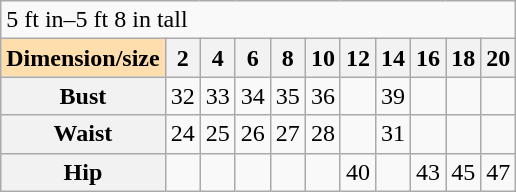<table class="wikitable">
<tr>
<td colspan="11">5 ft  in–5 ft 8 in tall</td>
</tr>
<tr>
<th style="background:#ffdead;">Dimension/size</th>
<th>2</th>
<th>4</th>
<th>6</th>
<th>8</th>
<th>10</th>
<th>12</th>
<th>14</th>
<th>16</th>
<th>18</th>
<th>20</th>
</tr>
<tr>
<th>Bust</th>
<td>32</td>
<td>33</td>
<td>34</td>
<td>35</td>
<td>36</td>
<td></td>
<td>39</td>
<td></td>
<td></td>
<td></td>
</tr>
<tr>
<th>Waist</th>
<td>24</td>
<td>25</td>
<td>26</td>
<td>27</td>
<td>28</td>
<td></td>
<td>31</td>
<td></td>
<td></td>
<td></td>
</tr>
<tr>
<th>Hip</th>
<td></td>
<td></td>
<td></td>
<td></td>
<td></td>
<td>40</td>
<td></td>
<td>43</td>
<td>45</td>
<td>47</td>
</tr>
</table>
